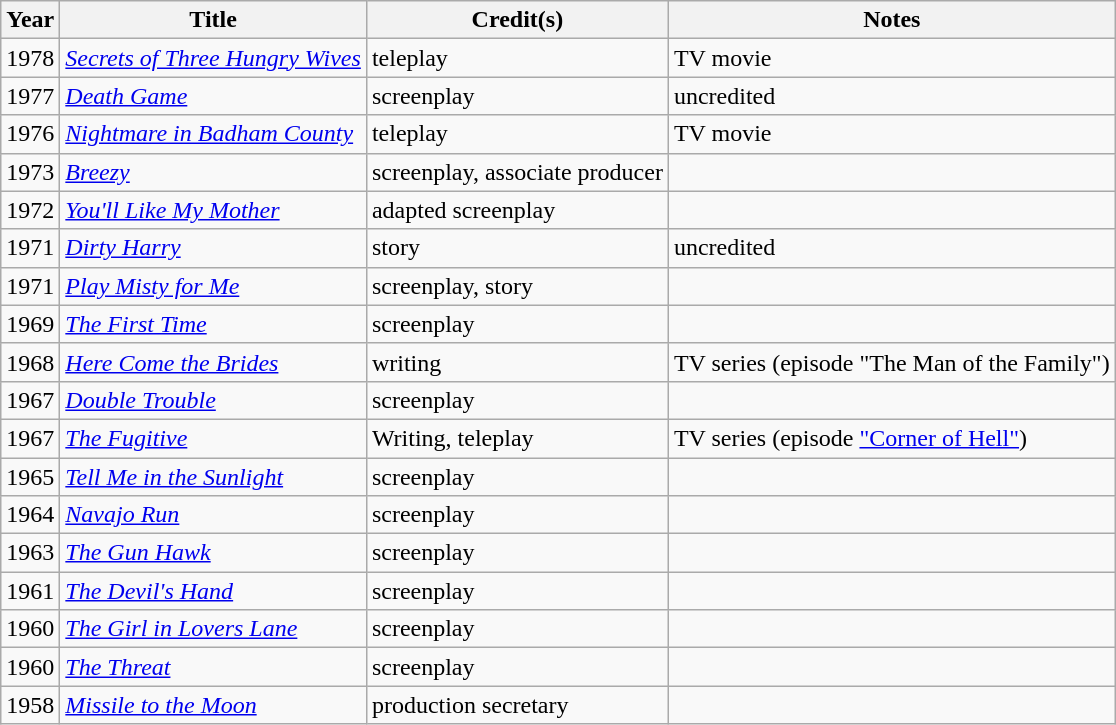<table class="wikitable sortable">
<tr>
<th>Year</th>
<th>Title</th>
<th>Credit(s)</th>
<th class="unsortable">Notes</th>
</tr>
<tr>
<td>1978</td>
<td><em><a href='#'>Secrets of Three Hungry Wives</a></em></td>
<td>teleplay</td>
<td>TV movie</td>
</tr>
<tr>
<td>1977</td>
<td><em><a href='#'>Death Game</a></em></td>
<td>screenplay</td>
<td>uncredited</td>
</tr>
<tr>
<td>1976</td>
<td><em><a href='#'>Nightmare in Badham County</a></em></td>
<td>teleplay</td>
<td>TV movie</td>
</tr>
<tr>
<td>1973</td>
<td><em><a href='#'>Breezy</a></em></td>
<td>screenplay, associate producer</td>
<td></td>
</tr>
<tr>
<td>1972</td>
<td><em><a href='#'>You'll Like My Mother</a></em></td>
<td>adapted screenplay</td>
<td></td>
</tr>
<tr>
<td>1971</td>
<td><em><a href='#'>Dirty Harry</a></em></td>
<td>story</td>
<td>uncredited</td>
</tr>
<tr>
<td>1971</td>
<td><em><a href='#'>Play Misty for Me</a></em></td>
<td>screenplay, story</td>
<td></td>
</tr>
<tr>
<td>1969</td>
<td><em><a href='#'>The First Time</a></em></td>
<td>screenplay</td>
<td></td>
</tr>
<tr>
<td>1968</td>
<td><em><a href='#'>Here Come the Brides</a></em></td>
<td>writing</td>
<td>TV series (episode "The Man of the Family")</td>
</tr>
<tr>
<td>1967</td>
<td><em><a href='#'>Double Trouble</a></em></td>
<td>screenplay</td>
<td></td>
</tr>
<tr>
<td>1967</td>
<td><em><a href='#'>The Fugitive</a></em></td>
<td>Writing, teleplay</td>
<td>TV series (episode <a href='#'>"Corner of Hell"</a>)</td>
</tr>
<tr>
<td>1965</td>
<td><em><a href='#'>Tell Me in the Sunlight</a></em></td>
<td>screenplay</td>
<td></td>
</tr>
<tr>
<td>1964</td>
<td><em><a href='#'>Navajo Run</a></em></td>
<td>screenplay</td>
<td></td>
</tr>
<tr>
<td>1963</td>
<td><em><a href='#'>The Gun Hawk</a></em></td>
<td>screenplay</td>
<td></td>
</tr>
<tr>
<td>1961</td>
<td><em><a href='#'>The Devil's Hand</a></em></td>
<td>screenplay</td>
<td></td>
</tr>
<tr>
<td>1960</td>
<td><em><a href='#'>The Girl in Lovers Lane</a></em></td>
<td>screenplay</td>
<td></td>
</tr>
<tr>
<td>1960</td>
<td><em><a href='#'>The Threat</a></em></td>
<td>screenplay</td>
<td></td>
</tr>
<tr>
<td>1958</td>
<td><em><a href='#'>Missile to the Moon</a></em></td>
<td>production secretary</td>
<td></td>
</tr>
</table>
